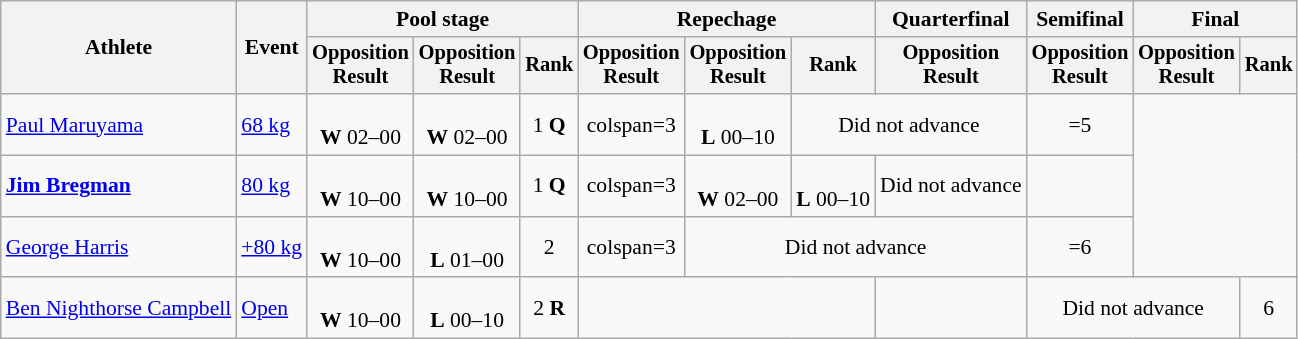<table class=wikitable style=font-size:90%;text-align:center>
<tr>
<th rowspan=2>Athlete</th>
<th rowspan=2>Event</th>
<th colspan=3>Pool stage</th>
<th colspan=3>Repechage</th>
<th>Quarterfinal</th>
<th>Semifinal</th>
<th colspan=2>Final</th>
</tr>
<tr style=font-size:95%>
<th>Opposition<br>Result</th>
<th>Opposition<br>Result</th>
<th>Rank</th>
<th>Opposition<br>Result</th>
<th>Opposition<br>Result</th>
<th>Rank</th>
<th>Opposition<br>Result</th>
<th>Opposition<br>Result</th>
<th>Opposition<br>Result</th>
<th>Rank</th>
</tr>
<tr>
<td align=left><a href='#'>Paul Maruyama</a></td>
<td align=left><a href='#'>68 kg</a></td>
<td><br><strong>W</strong> 02–00</td>
<td><br><strong>W</strong> 02–00</td>
<td>1 <strong>Q</strong></td>
<td>colspan=3 </td>
<td><br><strong>L</strong> 00–10</td>
<td colspan=2>Did not advance</td>
<td>=5</td>
</tr>
<tr>
<td align=left><strong><a href='#'>Jim Bregman</a></strong></td>
<td align=left><a href='#'>80 kg</a></td>
<td><br><strong>W</strong> 10–00</td>
<td><br><strong>W</strong> 10–00</td>
<td>1 <strong>Q</strong></td>
<td>colspan=3 </td>
<td><br><strong>W</strong> 02–00</td>
<td><br><strong>L</strong> 00–10</td>
<td>Did not advance</td>
<td></td>
</tr>
<tr>
<td align=left><a href='#'>George Harris</a></td>
<td align=left><a href='#'>+80 kg</a></td>
<td><br><strong>W</strong> 10–00</td>
<td><br><strong>L</strong> 01–00</td>
<td>2</td>
<td>colspan=3 </td>
<td colspan=3>Did not advance</td>
<td>=6</td>
</tr>
<tr>
<td align=left><a href='#'>Ben Nighthorse Campbell</a></td>
<td align=left><a href='#'>Open</a></td>
<td><br><strong>W</strong> 10–00</td>
<td><br><strong>L</strong> 00–10</td>
<td>2 <strong>R</strong></td>
<td colspan=3></td>
<td></td>
<td colspan=2>Did not advance</td>
<td>6</td>
</tr>
</table>
